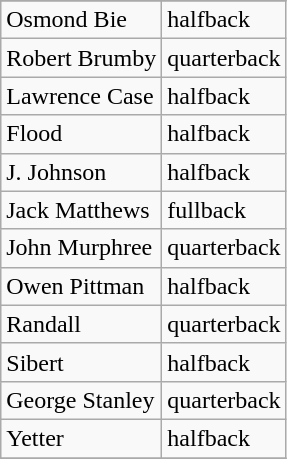<table class="wikitable">
<tr>
</tr>
<tr>
<td>Osmond Bie</td>
<td>halfback </td>
</tr>
<tr>
<td>Robert Brumby</td>
<td>quarterback </td>
</tr>
<tr>
<td>Lawrence Case</td>
<td>halfback </td>
</tr>
<tr>
<td>Flood</td>
<td>halfback </td>
</tr>
<tr>
<td>J. Johnson</td>
<td>halfback </td>
</tr>
<tr>
<td>Jack Matthews</td>
<td>fullback </td>
</tr>
<tr>
<td>John Murphree</td>
<td>quarterback </td>
</tr>
<tr>
<td>Owen Pittman</td>
<td>halfback </td>
</tr>
<tr>
<td>Randall</td>
<td>quarterback </td>
</tr>
<tr>
<td>Sibert</td>
<td>halfback </td>
</tr>
<tr>
<td>George Stanley</td>
<td>quarterback </td>
</tr>
<tr>
<td>Yetter</td>
<td>halfback </td>
</tr>
<tr>
</tr>
</table>
